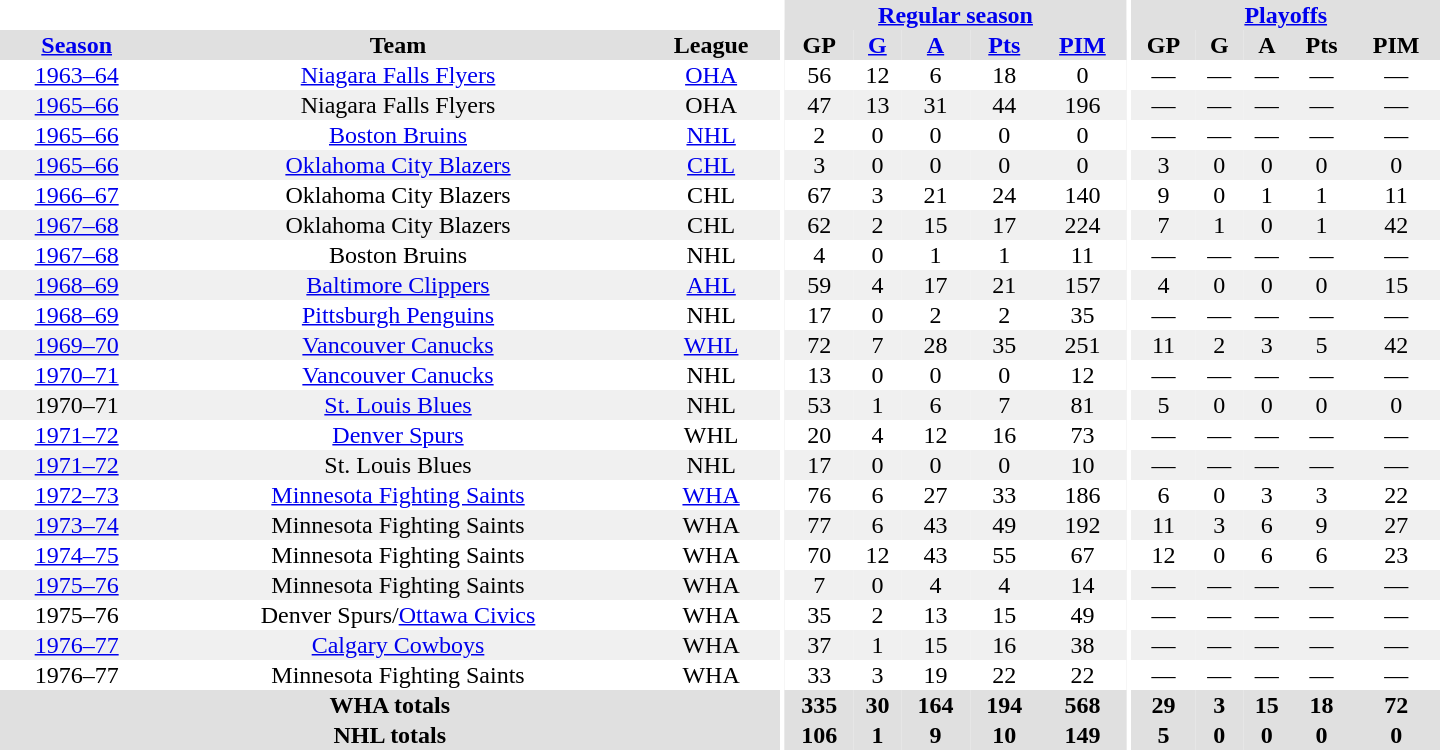<table border="0" cellpadding="1" cellspacing="0" style="text-align:center; width:60em">
<tr bgcolor="#e0e0e0">
<th colspan="3" bgcolor="#ffffff"></th>
<th rowspan="100" bgcolor="#ffffff"></th>
<th colspan="5"><a href='#'>Regular season</a></th>
<th rowspan="100" bgcolor="#ffffff"></th>
<th colspan="5"><a href='#'>Playoffs</a></th>
</tr>
<tr bgcolor="#e0e0e0">
<th><a href='#'>Season</a></th>
<th>Team</th>
<th>League</th>
<th>GP</th>
<th><a href='#'>G</a></th>
<th><a href='#'>A</a></th>
<th><a href='#'>Pts</a></th>
<th><a href='#'>PIM</a></th>
<th>GP</th>
<th>G</th>
<th>A</th>
<th>Pts</th>
<th>PIM</th>
</tr>
<tr>
<td><a href='#'>1963–64</a></td>
<td><a href='#'>Niagara Falls Flyers</a></td>
<td><a href='#'>OHA</a></td>
<td>56</td>
<td>12</td>
<td>6</td>
<td>18</td>
<td>0</td>
<td>—</td>
<td>—</td>
<td>—</td>
<td>—</td>
<td>—</td>
</tr>
<tr bgcolor="#f0f0f0">
<td><a href='#'>1965–66</a></td>
<td>Niagara Falls Flyers</td>
<td>OHA</td>
<td>47</td>
<td>13</td>
<td>31</td>
<td>44</td>
<td>196</td>
<td>—</td>
<td>—</td>
<td>—</td>
<td>—</td>
<td>—</td>
</tr>
<tr>
<td><a href='#'>1965–66</a></td>
<td><a href='#'>Boston Bruins</a></td>
<td><a href='#'>NHL</a></td>
<td>2</td>
<td>0</td>
<td>0</td>
<td>0</td>
<td>0</td>
<td>—</td>
<td>—</td>
<td>—</td>
<td>—</td>
<td>—</td>
</tr>
<tr bgcolor="#f0f0f0">
<td><a href='#'>1965–66</a></td>
<td><a href='#'>Oklahoma City Blazers</a></td>
<td><a href='#'>CHL</a></td>
<td>3</td>
<td>0</td>
<td>0</td>
<td>0</td>
<td>0</td>
<td>3</td>
<td>0</td>
<td>0</td>
<td>0</td>
<td>0</td>
</tr>
<tr>
<td><a href='#'>1966–67</a></td>
<td>Oklahoma City Blazers</td>
<td>CHL</td>
<td>67</td>
<td>3</td>
<td>21</td>
<td>24</td>
<td>140</td>
<td>9</td>
<td>0</td>
<td>1</td>
<td>1</td>
<td>11</td>
</tr>
<tr bgcolor="#f0f0f0">
<td><a href='#'>1967–68</a></td>
<td>Oklahoma City Blazers</td>
<td>CHL</td>
<td>62</td>
<td>2</td>
<td>15</td>
<td>17</td>
<td>224</td>
<td>7</td>
<td>1</td>
<td>0</td>
<td>1</td>
<td>42</td>
</tr>
<tr>
<td><a href='#'>1967–68</a></td>
<td>Boston Bruins</td>
<td>NHL</td>
<td>4</td>
<td>0</td>
<td>1</td>
<td>1</td>
<td>11</td>
<td>—</td>
<td>—</td>
<td>—</td>
<td>—</td>
<td>—</td>
</tr>
<tr bgcolor="#f0f0f0">
<td><a href='#'>1968–69</a></td>
<td><a href='#'>Baltimore Clippers</a></td>
<td><a href='#'>AHL</a></td>
<td>59</td>
<td>4</td>
<td>17</td>
<td>21</td>
<td>157</td>
<td>4</td>
<td>0</td>
<td>0</td>
<td>0</td>
<td>15</td>
</tr>
<tr>
<td><a href='#'>1968–69</a></td>
<td><a href='#'>Pittsburgh Penguins</a></td>
<td>NHL</td>
<td>17</td>
<td>0</td>
<td>2</td>
<td>2</td>
<td>35</td>
<td>—</td>
<td>—</td>
<td>—</td>
<td>—</td>
<td>—</td>
</tr>
<tr bgcolor="#f0f0f0">
<td><a href='#'>1969–70</a></td>
<td><a href='#'>Vancouver Canucks</a></td>
<td><a href='#'>WHL</a></td>
<td>72</td>
<td>7</td>
<td>28</td>
<td>35</td>
<td>251</td>
<td>11</td>
<td>2</td>
<td>3</td>
<td>5</td>
<td>42</td>
</tr>
<tr>
<td><a href='#'>1970–71</a></td>
<td><a href='#'>Vancouver Canucks</a></td>
<td>NHL</td>
<td>13</td>
<td>0</td>
<td>0</td>
<td>0</td>
<td>12</td>
<td>—</td>
<td>—</td>
<td>—</td>
<td>—</td>
<td>—</td>
</tr>
<tr bgcolor="#f0f0f0">
<td>1970–71</td>
<td><a href='#'>St. Louis Blues</a></td>
<td>NHL</td>
<td>53</td>
<td>1</td>
<td>6</td>
<td>7</td>
<td>81</td>
<td>5</td>
<td>0</td>
<td>0</td>
<td>0</td>
<td>0</td>
</tr>
<tr>
<td><a href='#'>1971–72</a></td>
<td><a href='#'>Denver Spurs</a></td>
<td>WHL</td>
<td>20</td>
<td>4</td>
<td>12</td>
<td>16</td>
<td>73</td>
<td>—</td>
<td>—</td>
<td>—</td>
<td>—</td>
<td>—</td>
</tr>
<tr bgcolor="#f0f0f0">
<td><a href='#'>1971–72</a></td>
<td>St. Louis Blues</td>
<td>NHL</td>
<td>17</td>
<td>0</td>
<td>0</td>
<td>0</td>
<td>10</td>
<td>—</td>
<td>—</td>
<td>—</td>
<td>—</td>
<td>—</td>
</tr>
<tr>
<td><a href='#'>1972–73</a></td>
<td><a href='#'>Minnesota Fighting Saints</a></td>
<td><a href='#'>WHA</a></td>
<td>76</td>
<td>6</td>
<td>27</td>
<td>33</td>
<td>186</td>
<td>6</td>
<td>0</td>
<td>3</td>
<td>3</td>
<td>22</td>
</tr>
<tr bgcolor="#f0f0f0">
<td><a href='#'>1973–74</a></td>
<td>Minnesota Fighting Saints</td>
<td>WHA</td>
<td>77</td>
<td>6</td>
<td>43</td>
<td>49</td>
<td>192</td>
<td>11</td>
<td>3</td>
<td>6</td>
<td>9</td>
<td>27</td>
</tr>
<tr>
<td><a href='#'>1974–75</a></td>
<td>Minnesota Fighting Saints</td>
<td>WHA</td>
<td>70</td>
<td>12</td>
<td>43</td>
<td>55</td>
<td>67</td>
<td>12</td>
<td>0</td>
<td>6</td>
<td>6</td>
<td>23</td>
</tr>
<tr bgcolor="#f0f0f0">
<td><a href='#'>1975–76</a></td>
<td>Minnesota Fighting Saints</td>
<td>WHA</td>
<td>7</td>
<td>0</td>
<td>4</td>
<td>4</td>
<td>14</td>
<td>—</td>
<td>—</td>
<td>—</td>
<td>—</td>
<td>—</td>
</tr>
<tr>
<td>1975–76</td>
<td>Denver Spurs/<a href='#'>Ottawa Civics</a></td>
<td>WHA</td>
<td>35</td>
<td>2</td>
<td>13</td>
<td>15</td>
<td>49</td>
<td>—</td>
<td>—</td>
<td>—</td>
<td>—</td>
<td>—</td>
</tr>
<tr bgcolor="#f0f0f0">
<td><a href='#'>1976–77</a></td>
<td><a href='#'>Calgary Cowboys</a></td>
<td>WHA</td>
<td>37</td>
<td>1</td>
<td>15</td>
<td>16</td>
<td>38</td>
<td>—</td>
<td>—</td>
<td>—</td>
<td>—</td>
<td>—</td>
</tr>
<tr>
<td>1976–77</td>
<td>Minnesota Fighting Saints</td>
<td>WHA</td>
<td>33</td>
<td>3</td>
<td>19</td>
<td>22</td>
<td>22</td>
<td>—</td>
<td>—</td>
<td>—</td>
<td>—</td>
<td>—</td>
</tr>
<tr bgcolor="#e0e0e0">
<th colspan="3">WHA totals</th>
<th>335</th>
<th>30</th>
<th>164</th>
<th>194</th>
<th>568</th>
<th>29</th>
<th>3</th>
<th>15</th>
<th>18</th>
<th>72</th>
</tr>
<tr bgcolor="#e0e0e0">
<th colspan="3">NHL totals</th>
<th>106</th>
<th>1</th>
<th>9</th>
<th>10</th>
<th>149</th>
<th>5</th>
<th>0</th>
<th>0</th>
<th>0</th>
<th>0</th>
</tr>
</table>
